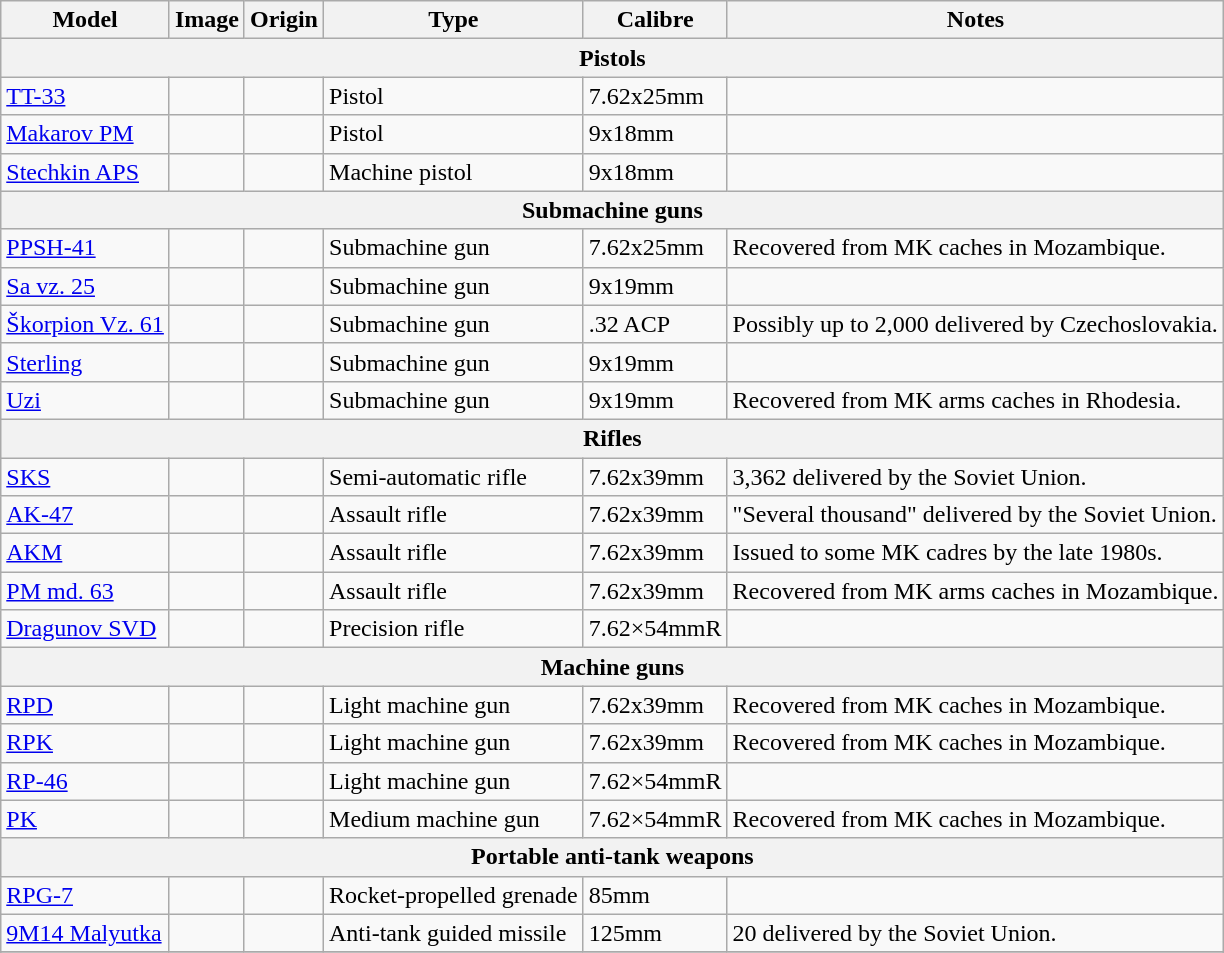<table class="wikitable">
<tr>
<th>Model</th>
<th>Image</th>
<th>Origin</th>
<th>Type</th>
<th>Calibre</th>
<th>Notes</th>
</tr>
<tr>
<th colspan="8">Pistols</th>
</tr>
<tr>
<td><a href='#'>TT-33</a></td>
<td></td>
<td></td>
<td>Pistol</td>
<td>7.62x25mm</td>
<td></td>
</tr>
<tr>
<td><a href='#'>Makarov PM</a></td>
<td></td>
<td></td>
<td>Pistol</td>
<td>9x18mm</td>
<td></td>
</tr>
<tr>
<td><a href='#'>Stechkin APS</a></td>
<td></td>
<td></td>
<td>Machine pistol</td>
<td>9x18mm</td>
<td></td>
</tr>
<tr>
<th colspan="8">Submachine guns</th>
</tr>
<tr>
<td><a href='#'>PPSH-41</a></td>
<td></td>
<td></td>
<td>Submachine gun</td>
<td>7.62x25mm</td>
<td>Recovered from MK caches in Mozambique.</td>
</tr>
<tr>
<td><a href='#'>Sa vz. 25</a></td>
<td></td>
<td></td>
<td>Submachine gun</td>
<td>9x19mm</td>
<td></td>
</tr>
<tr>
<td><a href='#'>Škorpion Vz. 61</a></td>
<td></td>
<td></td>
<td>Submachine gun</td>
<td>.32 ACP</td>
<td>Possibly up to 2,000 delivered by Czechoslovakia.</td>
</tr>
<tr>
<td><a href='#'>Sterling</a></td>
<td></td>
<td></td>
<td>Submachine gun</td>
<td>9x19mm</td>
<td></td>
</tr>
<tr>
<td><a href='#'>Uzi</a></td>
<td></td>
<td></td>
<td>Submachine gun</td>
<td>9x19mm</td>
<td>Recovered from MK arms caches in Rhodesia.</td>
</tr>
<tr>
<th colspan="8">Rifles</th>
</tr>
<tr>
<td><a href='#'>SKS</a></td>
<td></td>
<td></td>
<td>Semi-automatic rifle</td>
<td>7.62x39mm</td>
<td>3,362 delivered by the Soviet Union.</td>
</tr>
<tr>
<td><a href='#'>AK-47</a></td>
<td></td>
<td></td>
<td>Assault rifle</td>
<td>7.62x39mm</td>
<td>"Several thousand" delivered by the Soviet Union.</td>
</tr>
<tr>
<td><a href='#'>AKM</a></td>
<td></td>
<td></td>
<td>Assault rifle</td>
<td>7.62x39mm</td>
<td>Issued to some MK cadres by the late 1980s.</td>
</tr>
<tr>
<td><a href='#'>PM md. 63</a></td>
<td></td>
<td></td>
<td>Assault rifle</td>
<td>7.62x39mm</td>
<td>Recovered from MK arms caches in Mozambique.</td>
</tr>
<tr>
<td><a href='#'>Dragunov SVD</a></td>
<td></td>
<td></td>
<td>Precision rifle</td>
<td>7.62×54mmR</td>
<td></td>
</tr>
<tr>
<th colspan="8">Machine guns</th>
</tr>
<tr>
<td><a href='#'>RPD</a></td>
<td></td>
<td></td>
<td>Light machine gun</td>
<td>7.62x39mm</td>
<td>Recovered from MK caches in Mozambique.</td>
</tr>
<tr>
<td><a href='#'>RPK</a></td>
<td></td>
<td></td>
<td>Light machine gun</td>
<td>7.62x39mm</td>
<td>Recovered from MK caches in Mozambique.</td>
</tr>
<tr>
<td><a href='#'>RP-46</a></td>
<td></td>
<td></td>
<td>Light machine gun</td>
<td>7.62×54mmR</td>
<td></td>
</tr>
<tr>
<td><a href='#'>PK</a></td>
<td></td>
<td></td>
<td>Medium machine gun</td>
<td>7.62×54mmR</td>
<td>Recovered from MK caches in Mozambique.</td>
</tr>
<tr>
<th colspan="8">Portable anti-tank weapons</th>
</tr>
<tr>
<td><a href='#'>RPG-7</a></td>
<td></td>
<td></td>
<td>Rocket-propelled grenade</td>
<td>85mm</td>
<td></td>
</tr>
<tr>
<td><a href='#'>9M14 Malyutka</a></td>
<td></td>
<td></td>
<td>Anti-tank guided missile</td>
<td>125mm</td>
<td>20 delivered by the Soviet Union.</td>
</tr>
<tr>
</tr>
<tr>
</tr>
</table>
